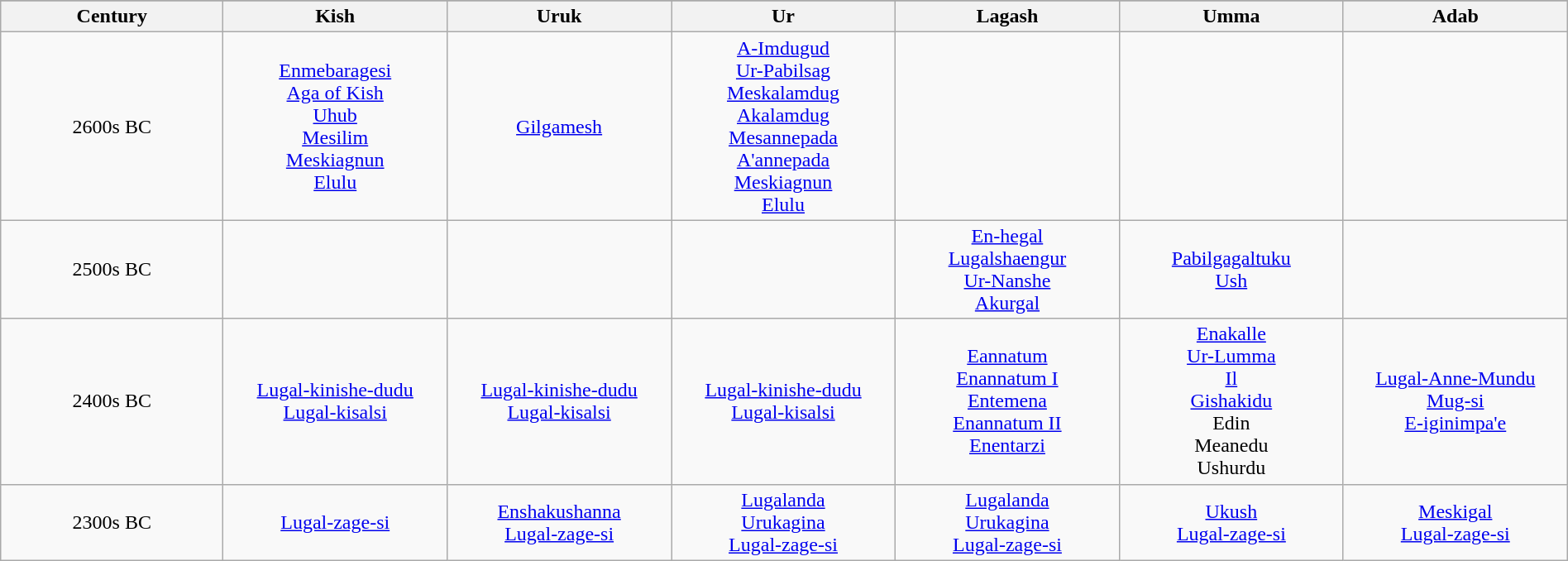<table class="wikitable" border="1" style="width:100%; text-align:center;">
<tr>
</tr>
<tr>
<th width="14.1%">Century</th>
<th width="14.2%">Kish</th>
<th width="14.2%">Uruk</th>
<th width="14.2%">Ur</th>
<th width="14.2%">Lagash</th>
<th width="14.2%">Umma</th>
<th width="14.2%">Adab</th>
</tr>
<tr>
<td> 2600s BC</td>
<td><a href='#'>Enmebaragesi</a><br><a href='#'>Aga of Kish</a><br><a href='#'>Uhub</a><br><a href='#'>Mesilim</a><br><a href='#'>Meskiagnun</a><br><a href='#'>Elulu</a></td>
<td><a href='#'>Gilgamesh</a></td>
<td><a href='#'>A-Imdugud</a><br><a href='#'>Ur-Pabilsag</a><br><a href='#'>Meskalamdug</a><br><a href='#'>Akalamdug</a><br><a href='#'>Mesannepada</a><br><a href='#'>A'annepada</a><br><a href='#'>Meskiagnun</a><br><a href='#'>Elulu</a></td>
<td></td>
<td></td>
<td></td>
</tr>
<tr>
<td> 2500s BC</td>
<td></td>
<td></td>
<td></td>
<td><a href='#'>En-hegal</a><br><a href='#'>Lugalshaengur</a><br><a href='#'>Ur-Nanshe</a><br><a href='#'>Akurgal</a></td>
<td><a href='#'>Pabilgagaltuku</a><br><a href='#'>Ush</a></td>
<td></td>
</tr>
<tr>
<td> 2400s BC</td>
<td><a href='#'>Lugal-kinishe-dudu</a><br><a href='#'>Lugal-kisalsi</a></td>
<td><a href='#'>Lugal-kinishe-dudu</a><br><a href='#'>Lugal-kisalsi</a></td>
<td><a href='#'>Lugal-kinishe-dudu</a><br><a href='#'>Lugal-kisalsi</a></td>
<td><a href='#'>Eannatum</a><br><a href='#'>Enannatum I</a><br><a href='#'>Entemena</a><br><a href='#'>Enannatum II</a><br><a href='#'>Enentarzi</a></td>
<td><a href='#'>Enakalle</a><br><a href='#'>Ur-Lumma</a><br><a href='#'>Il</a><br><a href='#'>Gishakidu</a><br>Edin<br>Meanedu<br>Ushurdu</td>
<td><a href='#'>Lugal-Anne-Mundu</a><br><a href='#'>Mug-si</a><br><a href='#'>E-iginimpa'e</a></td>
</tr>
<tr>
<td> 2300s BC</td>
<td><a href='#'>Lugal-zage-si</a></td>
<td><a href='#'>Enshakushanna</a><br><a href='#'>Lugal-zage-si</a></td>
<td><a href='#'>Lugalanda</a><br><a href='#'>Urukagina</a><br><a href='#'>Lugal-zage-si</a></td>
<td><a href='#'>Lugalanda</a><br><a href='#'>Urukagina</a><br><a href='#'>Lugal-zage-si</a></td>
<td><a href='#'>Ukush</a><br><a href='#'>Lugal-zage-si</a></td>
<td><a href='#'>Meskigal</a><br><a href='#'>Lugal-zage-si</a></td>
</tr>
</table>
